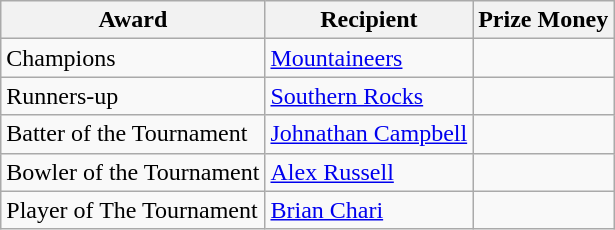<table class="wikitable">
<tr>
<th>Award</th>
<th>Recipient</th>
<th>Prize Money</th>
</tr>
<tr>
<td>Champions</td>
<td><a href='#'>Mountaineers</a></td>
<td></td>
</tr>
<tr>
<td>Runners-up</td>
<td><a href='#'>Southern Rocks</a></td>
<td></td>
</tr>
<tr>
<td>Batter of the Tournament</td>
<td><a href='#'>Johnathan Campbell</a></td>
<td></td>
</tr>
<tr>
<td>Bowler of the Tournament</td>
<td><a href='#'>Alex Russell</a></td>
<td></td>
</tr>
<tr>
<td>Player of The Tournament</td>
<td><a href='#'>Brian Chari</a></td>
<td></td>
</tr>
</table>
